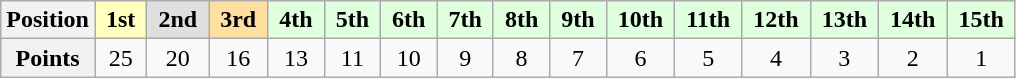<table class="wikitable" style=" text-align:center">
<tr>
<th>Position</th>
<td style="background:#ffffbf;"> <strong>1st</strong> </td>
<td style="background:#dfdfdf;"> <strong>2nd</strong> </td>
<td style="background:#ffdf9f;"> <strong>3rd</strong> </td>
<td style="background:#dfffdf;"> <strong>4th</strong> </td>
<td style="background:#dfffdf;"> <strong>5th</strong> </td>
<td style="background:#dfffdf;"> <strong>6th</strong> </td>
<td style="background:#dfffdf;"> <strong>7th</strong> </td>
<td style="background:#dfffdf;"> <strong>8th</strong> </td>
<td style="background:#dfffdf;"> <strong>9th</strong> </td>
<td style="background:#dfffdf;"> <strong>10th</strong> </td>
<td style="background:#dfffdf;"> <strong>11th</strong> </td>
<td style="background:#dfffdf;"> <strong>12th</strong> </td>
<td style="background:#dfffdf;"> <strong>13th</strong> </td>
<td style="background:#dfffdf;"> <strong>14th</strong> </td>
<td style="background:#dfffdf;"> <strong>15th</strong> </td>
</tr>
<tr>
<th>Points</th>
<td>25</td>
<td>20</td>
<td>16</td>
<td>13</td>
<td>11</td>
<td>10</td>
<td>9</td>
<td>8</td>
<td>7</td>
<td>6</td>
<td>5</td>
<td>4</td>
<td>3</td>
<td>2</td>
<td>1</td>
</tr>
</table>
